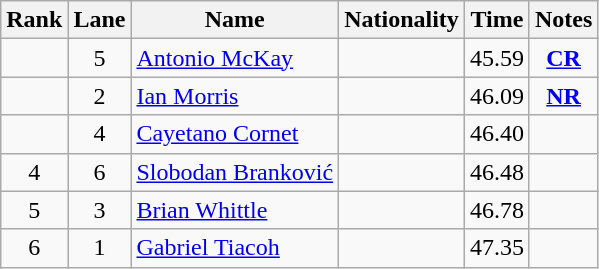<table class="wikitable sortable" style="text-align:center">
<tr>
<th>Rank</th>
<th>Lane</th>
<th>Name</th>
<th>Nationality</th>
<th>Time</th>
<th>Notes</th>
</tr>
<tr>
<td></td>
<td>5</td>
<td align="left"><a href='#'>Antonio McKay</a></td>
<td align=left></td>
<td>45.59</td>
<td><strong><a href='#'>CR</a></strong></td>
</tr>
<tr>
<td></td>
<td>2</td>
<td align="left"><a href='#'>Ian Morris</a></td>
<td align=left></td>
<td>46.09</td>
<td><strong><a href='#'>NR</a></strong></td>
</tr>
<tr>
<td></td>
<td>4</td>
<td align="left"><a href='#'>Cayetano Cornet</a></td>
<td align=left></td>
<td>46.40</td>
<td></td>
</tr>
<tr>
<td>4</td>
<td>6</td>
<td align="left"><a href='#'>Slobodan Branković</a></td>
<td align=left></td>
<td>46.48</td>
<td></td>
</tr>
<tr>
<td>5</td>
<td>3</td>
<td align="left"><a href='#'>Brian Whittle</a></td>
<td align=left></td>
<td>46.78</td>
<td></td>
</tr>
<tr>
<td>6</td>
<td>1</td>
<td align="left"><a href='#'>Gabriel Tiacoh</a></td>
<td align=left></td>
<td>47.35</td>
<td></td>
</tr>
</table>
